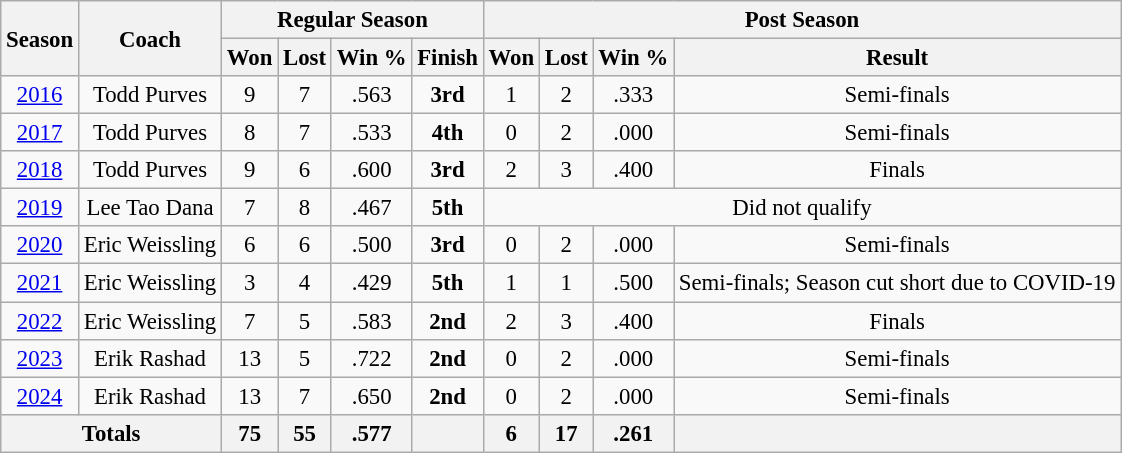<table class="wikitable" style="font-size: 95%; text-align:center;">
<tr>
<th rowspan="2">Season</th>
<th rowspan="2">Coach</th>
<th colspan="4">Regular Season</th>
<th colspan="4">Post Season</th>
</tr>
<tr>
<th>Won</th>
<th>Lost</th>
<th>Win %</th>
<th>Finish</th>
<th>Won</th>
<th>Lost</th>
<th>Win %</th>
<th>Result</th>
</tr>
<tr>
<td><a href='#'>2016</a></td>
<td>Todd Purves</td>
<td>9</td>
<td>7</td>
<td>.563</td>
<td><strong>3rd</strong></td>
<td>1</td>
<td>2</td>
<td>.333</td>
<td>Semi-finals</td>
</tr>
<tr>
<td><a href='#'>2017</a></td>
<td>Todd Purves</td>
<td>8</td>
<td>7</td>
<td>.533</td>
<td><strong>4th</strong></td>
<td>0</td>
<td>2</td>
<td>.000</td>
<td>Semi-finals</td>
</tr>
<tr>
<td><a href='#'>2018</a></td>
<td>Todd Purves</td>
<td>9</td>
<td>6</td>
<td>.600</td>
<td><strong>3rd</strong></td>
<td>2</td>
<td>3</td>
<td>.400</td>
<td>Finals</td>
</tr>
<tr>
<td><a href='#'>2019</a></td>
<td>Lee Tao Dana</td>
<td>7</td>
<td>8</td>
<td>.467</td>
<td><strong>5th</strong></td>
<td colspan="4">Did not qualify</td>
</tr>
<tr>
<td><a href='#'>2020</a></td>
<td>Eric Weissling</td>
<td>6</td>
<td>6</td>
<td>.500</td>
<td><strong>3rd</strong></td>
<td>0</td>
<td>2</td>
<td>.000</td>
<td>Semi-finals</td>
</tr>
<tr>
<td><a href='#'>2021</a></td>
<td>Eric Weissling</td>
<td>3</td>
<td>4</td>
<td>.429</td>
<td><strong>5th</strong></td>
<td>1</td>
<td>1</td>
<td>.500</td>
<td>Semi-finals; Season cut short due to COVID-19</td>
</tr>
<tr>
<td><a href='#'>2022</a></td>
<td>Eric Weissling</td>
<td>7</td>
<td>5</td>
<td>.583</td>
<td><strong>2nd</strong></td>
<td>2</td>
<td>3</td>
<td>.400</td>
<td>Finals</td>
</tr>
<tr>
<td><a href='#'>2023</a></td>
<td>Erik Rashad</td>
<td>13</td>
<td>5</td>
<td>.722</td>
<td><strong>2nd</strong></td>
<td>0</td>
<td>2</td>
<td>.000</td>
<td>Semi-finals</td>
</tr>
<tr>
<td><a href='#'>2024</a></td>
<td>Erik Rashad</td>
<td>13</td>
<td>7</td>
<td>.650</td>
<td><strong>2nd</strong></td>
<td>0</td>
<td>2</td>
<td>.000</td>
<td>Semi-finals</td>
</tr>
<tr>
<th colspan="2">Totals</th>
<th>75</th>
<th>55</th>
<th>.577</th>
<th></th>
<th>6</th>
<th>17</th>
<th>.261</th>
<th></th>
</tr>
</table>
